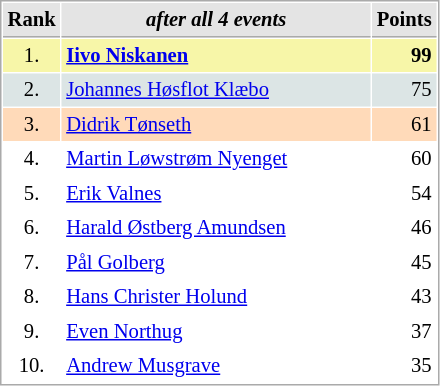<table cellspacing="1" cellpadding="3" style="border:1px solid #AAAAAA;font-size:86%">
<tr style="background-color: #E4E4E4;">
<th style="border-bottom:1px solid #AAAAAA" width=10>Rank</th>
<th style="border-bottom:1px solid #AAAAAA" width=200><em>after all 4 events</em></th>
<th style="border-bottom:1px solid #AAAAAA" width=20 align=right>Points</th>
</tr>
<tr style="background:#f7f6a8;">
<td align=center>1.</td>
<td> <strong><a href='#'>Iivo Niskanen</a></strong></td>
<td align=right><strong>99</strong></td>
</tr>
<tr style="background:#dce5e5;">
<td align=center>2.</td>
<td> <a href='#'>Johannes Høsflot Klæbo</a></td>
<td align=right>75</td>
</tr>
<tr style="background:#ffdab9;">
<td align=center>3.</td>
<td> <a href='#'>Didrik Tønseth</a></td>
<td align=right>61</td>
</tr>
<tr>
<td align=center>4.</td>
<td> <a href='#'>Martin Løwstrøm Nyenget</a></td>
<td align=right>60</td>
</tr>
<tr>
<td align=center>5.</td>
<td> <a href='#'>Erik Valnes</a></td>
<td align=right>54</td>
</tr>
<tr>
<td align=center>6.</td>
<td> <a href='#'>Harald Østberg Amundsen</a></td>
<td align=right>46</td>
</tr>
<tr>
<td align=center>7.</td>
<td> <a href='#'>Pål Golberg</a></td>
<td align=right>45</td>
</tr>
<tr>
<td align=center>8.</td>
<td> <a href='#'>Hans Christer Holund</a></td>
<td align=right>43</td>
</tr>
<tr>
<td align=center>9.</td>
<td> <a href='#'>Even Northug</a></td>
<td align=right>37</td>
</tr>
<tr>
<td align=center>10.</td>
<td> <a href='#'>Andrew Musgrave</a></td>
<td align=right>35</td>
</tr>
</table>
